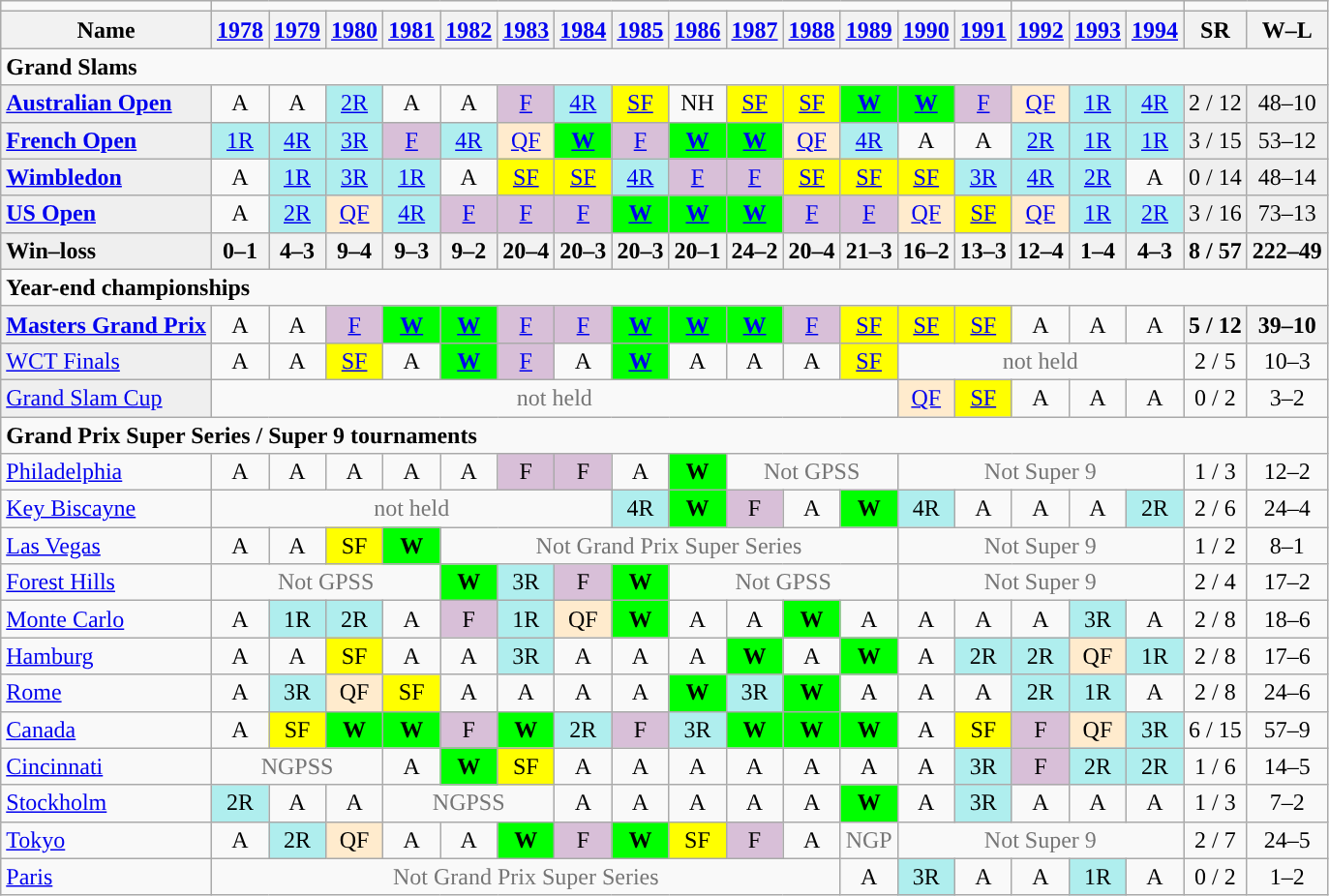<table class="wikitable" style="text-align:center;">
<tr>
<td></td>
<td colspan="14"></td>
<td colspan="3"></td>
<td colspan="2"></td>
</tr>
<tr>
<th>Name</th>
<th><a href='#'>1978</a></th>
<th><a href='#'>1979</a></th>
<th><a href='#'>1980</a></th>
<th><a href='#'>1981</a></th>
<th><a href='#'>1982</a></th>
<th><a href='#'>1983</a></th>
<th><a href='#'>1984</a></th>
<th><a href='#'>1985</a></th>
<th><a href='#'>1986</a></th>
<th><a href='#'>1987</a></th>
<th><a href='#'>1988</a></th>
<th><a href='#'>1989</a></th>
<th><a href='#'>1990</a></th>
<th><a href='#'>1991</a></th>
<th><a href='#'>1992</a></th>
<th><a href='#'>1993</a></th>
<th><a href='#'>1994</a></th>
<th>SR</th>
<th>W–L</th>
</tr>
<tr>
<td colspan="21" style="text-align:left;"><strong>Grand Slams</strong></td>
</tr>
<tr>
<td style="background:#efefef; text-align:left;"><strong><a href='#'>Australian Open</a></strong></td>
<td>A</td>
<td>A</td>
<td style="background:#afeeee;"><a href='#'>2R</a></td>
<td>A</td>
<td>A</td>
<td style="background:thistle;"><a href='#'>F</a></td>
<td style="background:#afeeee;"><a href='#'>4R</a></td>
<td style="background:yellow;"><a href='#'>SF</a></td>
<td>NH</td>
<td style="background:yellow;"><a href='#'>SF</a></td>
<td style="background:yellow;"><a href='#'>SF</a></td>
<td style="background:#0f0;"><a href='#'><strong>W</strong></a></td>
<td style="background:#0f0;"><a href='#'><strong>W</strong></a></td>
<td style="background:thistle;"><a href='#'>F</a></td>
<td style="background:#ffebcd;"><a href='#'>QF</a></td>
<td style="background:#afeeee;"><a href='#'>1R</a></td>
<td style="background:#afeeee;"><a href='#'>4R</a></td>
<td style="background:#efefef;">2 / 12</td>
<td style="background:#efefef;">48–10</td>
</tr>
<tr>
<td style="background:#efefef; text-align:left;"><strong><a href='#'>French Open</a></strong></td>
<td style="background:#afeeee;"><a href='#'>1R</a></td>
<td style="background:#afeeee;"><a href='#'>4R</a></td>
<td style="background:#afeeee;"><a href='#'>3R</a></td>
<td style="background:thistle;"><a href='#'>F</a></td>
<td style="background:#afeeee;"><a href='#'>4R</a></td>
<td style="background:#ffebcd;"><a href='#'>QF</a></td>
<td style="background:#0f0;"><a href='#'><strong>W</strong></a></td>
<td style="background:thistle;"><a href='#'>F</a></td>
<td style="background:#0f0;"><a href='#'><strong>W</strong></a></td>
<td style="background:#0f0;"><a href='#'><strong>W</strong></a></td>
<td style="background:#ffebcd;"><a href='#'>QF</a></td>
<td style="background:#afeeee;"><a href='#'>4R</a></td>
<td>A</td>
<td>A</td>
<td style="background:#afeeee;"><a href='#'>2R</a></td>
<td style="background:#afeeee;"><a href='#'>1R</a></td>
<td style="background:#afeeee;"><a href='#'>1R</a></td>
<td style="background:#efefef;">3 / 15</td>
<td style="background:#efefef;">53–12</td>
</tr>
<tr>
<td style="background:#efefef; text-align:left;"><strong><a href='#'>Wimbledon</a></strong></td>
<td>A</td>
<td style="background:#afeeee;"><a href='#'>1R</a></td>
<td style="background:#afeeee;"><a href='#'>3R</a></td>
<td style="background:#afeeee;"><a href='#'>1R</a></td>
<td>A</td>
<td style="background:yellow;"><a href='#'>SF</a></td>
<td style="background:yellow;"><a href='#'>SF</a></td>
<td style="background:#afeeee;"><a href='#'>4R</a></td>
<td style="background:thistle;"><a href='#'>F</a></td>
<td style="background:thistle;"><a href='#'>F</a></td>
<td style="background:yellow;"><a href='#'>SF</a></td>
<td style="background:yellow;"><a href='#'>SF</a></td>
<td style="background:yellow;"><a href='#'>SF</a></td>
<td style="background:#afeeee;"><a href='#'>3R</a></td>
<td style="background:#afeeee;"><a href='#'>4R</a></td>
<td style="background:#afeeee;"><a href='#'>2R</a></td>
<td>A</td>
<td style="background:#efefef;">0 / 14</td>
<td style="background:#efefef;">48–14</td>
</tr>
<tr>
<td style="background:#efefef; text-align:left;"><strong><a href='#'>US Open</a></strong></td>
<td>A</td>
<td style="background:#afeeee;"><a href='#'>2R</a></td>
<td style="background:#ffebcd;"><a href='#'>QF</a></td>
<td style="background:#afeeee;"><a href='#'>4R</a></td>
<td style="background:thistle;"><a href='#'>F</a></td>
<td style="background:thistle;"><a href='#'>F</a></td>
<td style="background:thistle;"><a href='#'>F</a></td>
<td style="background:#0f0;"><a href='#'><strong>W</strong></a></td>
<td style="background:#0f0;"><a href='#'><strong>W</strong></a></td>
<td style="background:#0f0;"><a href='#'><strong>W</strong></a></td>
<td style="background:thistle;"><a href='#'>F</a></td>
<td style="background:thistle;"><a href='#'>F</a></td>
<td style="background:#ffebcd;"><a href='#'>QF</a></td>
<td style="background:yellow;"><a href='#'>SF</a></td>
<td style="background:#ffebcd;"><a href='#'>QF</a></td>
<td style="background:#afeeee;"><a href='#'>1R</a></td>
<td style="background:#afeeee;"><a href='#'>2R</a></td>
<td style="background:#efefef;">3 / 16</td>
<td style="background:#efefef;">73–13</td>
</tr>
<tr>
<td style="background:#efefef; text-align:left;"><strong>Win–loss</strong></td>
<th>0–1</th>
<th>4–3</th>
<th>9–4</th>
<th>9–3</th>
<th>9–2</th>
<th>20–4</th>
<th>20–3</th>
<th>20–3</th>
<th>20–1</th>
<th>24–2</th>
<th>20–4</th>
<th>21–3</th>
<th>16–2</th>
<th>13–3</th>
<th>12–4</th>
<th>1–4</th>
<th>4–3</th>
<th>8 / 57</th>
<th>222–49</th>
</tr>
<tr>
<td colspan="21" style="text-align:left;"><strong>Year-end championships</strong></td>
</tr>
<tr>
<td style="background:#efefef; text-align:left;"><strong><a href='#'>Masters Grand Prix</a> </strong></td>
<td>A</td>
<td>A</td>
<td style="background:thistle;"><a href='#'>F</a></td>
<td style="background:#0f0;"><a href='#'><strong>W</strong></a></td>
<td style="background:#0f0;"><a href='#'><strong>W</strong></a></td>
<td style="background:thistle;"><a href='#'>F</a></td>
<td style="background:thistle;"><a href='#'>F</a></td>
<td style="background:#0f0;"><a href='#'><strong>W</strong></a></td>
<td style="background:#0f0;"><a href='#'><strong>W</strong></a></td>
<td style="background:#0f0;"><a href='#'><strong>W</strong></a></td>
<td style="background:thistle;"><a href='#'>F</a></td>
<td style="background:yellow;"><a href='#'>SF</a></td>
<td style="background:yellow;"><a href='#'>SF</a></td>
<td style="background:yellow;"><a href='#'>SF</a></td>
<td>A</td>
<td>A</td>
<td>A</td>
<th>5 / 12</th>
<th>39–10</th>
</tr>
<tr>
<td style="background:#efefef; text-align:left;"><a href='#'>WCT Finals</a></td>
<td>A</td>
<td>A</td>
<td style="background:yellow;"><a href='#'>SF</a></td>
<td>A</td>
<td style="background:#0f0;"><a href='#'><strong>W</strong></a></td>
<td style="background:thistle;"><a href='#'>F</a></td>
<td>A</td>
<td style="background:#0f0;"><a href='#'><strong>W</strong></a></td>
<td>A</td>
<td>A</td>
<td>A</td>
<td style="background:yellow;"><a href='#'>SF</a></td>
<td colspan=5 style=color:#767676>not held</td>
<td>2 / 5</td>
<td>10–3</td>
</tr>
<tr>
<td style="background:#efefef; text-align:left;"><a href='#'>Grand Slam Cup</a></td>
<td colspan=12 style=color:#767676>not held</td>
<td style="background:#ffebcd;"><a href='#'>QF</a></td>
<td style="background:yellow;"><a href='#'>SF</a></td>
<td>A</td>
<td>A</td>
<td>A</td>
<td>0 / 2</td>
<td>3–2</td>
</tr>
<tr>
<td colspan="20" style="text-align:left;"><strong>Grand Prix Super Series / Super 9 tournaments</strong></td>
</tr>
<tr>
<td align=left><a href='#'>Philadelphia</a></td>
<td>A</td>
<td>A</td>
<td>A</td>
<td>A</td>
<td>A</td>
<td style="background:thistle;">F</td>
<td style="background:thistle;">F</td>
<td>A</td>
<td bgcolor=lime><strong>W</strong></td>
<td colspan=3 style=color:#767676>Not GPSS</td>
<td colspan=5 style=color:#767676>Not Super 9</td>
<td>1 / 3</td>
<td>12–2</td>
</tr>
<tr>
<td align=left><a href='#'>Key Biscayne</a></td>
<td colspan=7 style=color:#767676>not held</td>
<td bgcolor=afeeee>4R</td>
<td bgcolor=lime><strong>W</strong></td>
<td style="background:thistle;">F</td>
<td>A</td>
<td bgcolor=lime><strong>W</strong></td>
<td bgcolor=afeeee>4R</td>
<td>A</td>
<td>A</td>
<td>A</td>
<td bgcolor=afeeee>2R</td>
<td>2 / 6</td>
<td>24–4</td>
</tr>
<tr>
<td align=left><a href='#'>Las Vegas</a></td>
<td>A</td>
<td>A</td>
<td style="background:yellow;">SF</td>
<td bgcolor=lime><strong>W</strong></td>
<td colspan=8 style=color:#767676>Not Grand Prix Super Series</td>
<td colspan=5 style=color:#767676>Not Super 9</td>
<td>1 / 2</td>
<td>8–1</td>
</tr>
<tr>
<td align=left><a href='#'>Forest Hills</a></td>
<td colspan=4 style=color:#767676>Not GPSS</td>
<td bgcolor=lime><strong>W</strong></td>
<td bgcolor=afeeee>3R</td>
<td style="background:thistle;">F</td>
<td bgcolor=lime><strong>W</strong></td>
<td colspan=4 style=color:#767676>Not GPSS</td>
<td colspan=5 style=color:#767676>Not Super 9</td>
<td>2 / 4</td>
<td>17–2</td>
</tr>
<tr>
<td align=left><a href='#'>Monte Carlo</a></td>
<td>A</td>
<td bgcolor=afeeee>1R</td>
<td bgcolor=afeeee>2R</td>
<td>A</td>
<td style="background:thistle;">F</td>
<td bgcolor=afeeee>1R</td>
<td bgcolor=ffebcd>QF</td>
<td bgcolor=lime><strong>W</strong></td>
<td>A</td>
<td>A</td>
<td bgcolor=lime><strong>W</strong></td>
<td>A</td>
<td>A</td>
<td>A</td>
<td>A</td>
<td bgcolor=afeeee>3R</td>
<td>A</td>
<td>2 / 8</td>
<td>18–6</td>
</tr>
<tr>
<td align=left><a href='#'>Hamburg</a></td>
<td>A</td>
<td>A</td>
<td style="background:yellow;">SF</td>
<td>A</td>
<td>A</td>
<td bgcolor=afeeee>3R</td>
<td>A</td>
<td>A</td>
<td>A</td>
<td bgcolor=lime><strong>W</strong></td>
<td>A</td>
<td bgcolor=lime><strong>W</strong></td>
<td>A</td>
<td bgcolor=afeeee>2R</td>
<td bgcolor=afeeee>2R</td>
<td bgcolor=ffebcd>QF</td>
<td bgcolor=afeeee>1R</td>
<td>2 / 8</td>
<td>17–6</td>
</tr>
<tr>
<td align=left><a href='#'>Rome</a></td>
<td>A</td>
<td bgcolor=afeeee>3R</td>
<td bgcolor=ffebcd>QF</td>
<td style="background:yellow;">SF</td>
<td>A</td>
<td>A</td>
<td>A</td>
<td>A</td>
<td bgcolor=lime><strong>W</strong></td>
<td bgcolor=afeeee>3R</td>
<td bgcolor=lime><strong>W</strong></td>
<td>A</td>
<td>A</td>
<td>A</td>
<td bgcolor=afeeee>2R</td>
<td bgcolor=afeeee>1R</td>
<td>A</td>
<td>2 / 8</td>
<td>24–6</td>
</tr>
<tr>
<td align=left><a href='#'>Canada</a></td>
<td>A</td>
<td style="background:yellow;">SF</td>
<td bgcolor=lime><strong>W</strong></td>
<td bgcolor=lime><strong>W</strong></td>
<td style="background:thistle;">F</td>
<td bgcolor=lime><strong>W</strong></td>
<td bgcolor=afeeee>2R</td>
<td style="background:thistle;">F</td>
<td bgcolor=afeeee>3R</td>
<td bgcolor=lime><strong>W</strong></td>
<td bgcolor=lime><strong>W</strong></td>
<td bgcolor=lime><strong>W</strong></td>
<td>A</td>
<td style="background:yellow;">SF</td>
<td style="background:thistle;">F</td>
<td bgcolor=ffebcd>QF</td>
<td bgcolor=afeeee>3R</td>
<td>6 / 15</td>
<td>57–9</td>
</tr>
<tr>
<td align=left><a href='#'>Cincinnati</a></td>
<td colspan=3 style=color:#767676>NGPSS</td>
<td>A</td>
<td bgcolor=lime><strong>W</strong></td>
<td style="background:yellow;">SF</td>
<td>A</td>
<td>A</td>
<td>A</td>
<td>A</td>
<td>A</td>
<td>A</td>
<td>A</td>
<td bgcolor=afeeee>3R</td>
<td style="background:thistle;">F</td>
<td bgcolor=afeeee>2R</td>
<td bgcolor=afeeee>2R</td>
<td>1 / 6</td>
<td>14–5</td>
</tr>
<tr>
<td align=left><a href='#'>Stockholm</a></td>
<td bgcolor=afeeee>2R</td>
<td>A</td>
<td>A</td>
<td colspan=3 style=color:#767676>NGPSS</td>
<td>A</td>
<td>A</td>
<td>A</td>
<td>A</td>
<td>A</td>
<td bgcolor=lime><strong>W</strong></td>
<td>A</td>
<td bgcolor=afeeee>3R</td>
<td>A</td>
<td>A</td>
<td>A</td>
<td>1 / 3</td>
<td>7–2</td>
</tr>
<tr>
<td align=left><a href='#'>Tokyo</a></td>
<td>A</td>
<td bgcolor=afeeee>2R</td>
<td bgcolor=ffebcd>QF</td>
<td>A</td>
<td>A</td>
<td bgcolor=lime><strong>W</strong></td>
<td style="background:thistle;">F</td>
<td bgcolor=lime><strong>W</strong></td>
<td style="background:yellow;">SF</td>
<td style="background:thistle;">F</td>
<td>A</td>
<td style="color:#767676;">NGP</td>
<td colspan=5 style=color:#767676>Not Super 9</td>
<td>2 / 7</td>
<td>24–5</td>
</tr>
<tr>
<td align=left><a href='#'>Paris</a></td>
<td colspan=11 style=color:#767676>Not Grand Prix Super Series</td>
<td>A</td>
<td bgcolor=afeeee>3R</td>
<td>A</td>
<td>A</td>
<td bgcolor=afeeee>1R</td>
<td>A</td>
<td>0 / 2</td>
<td>1–2</td>
</tr>
</table>
